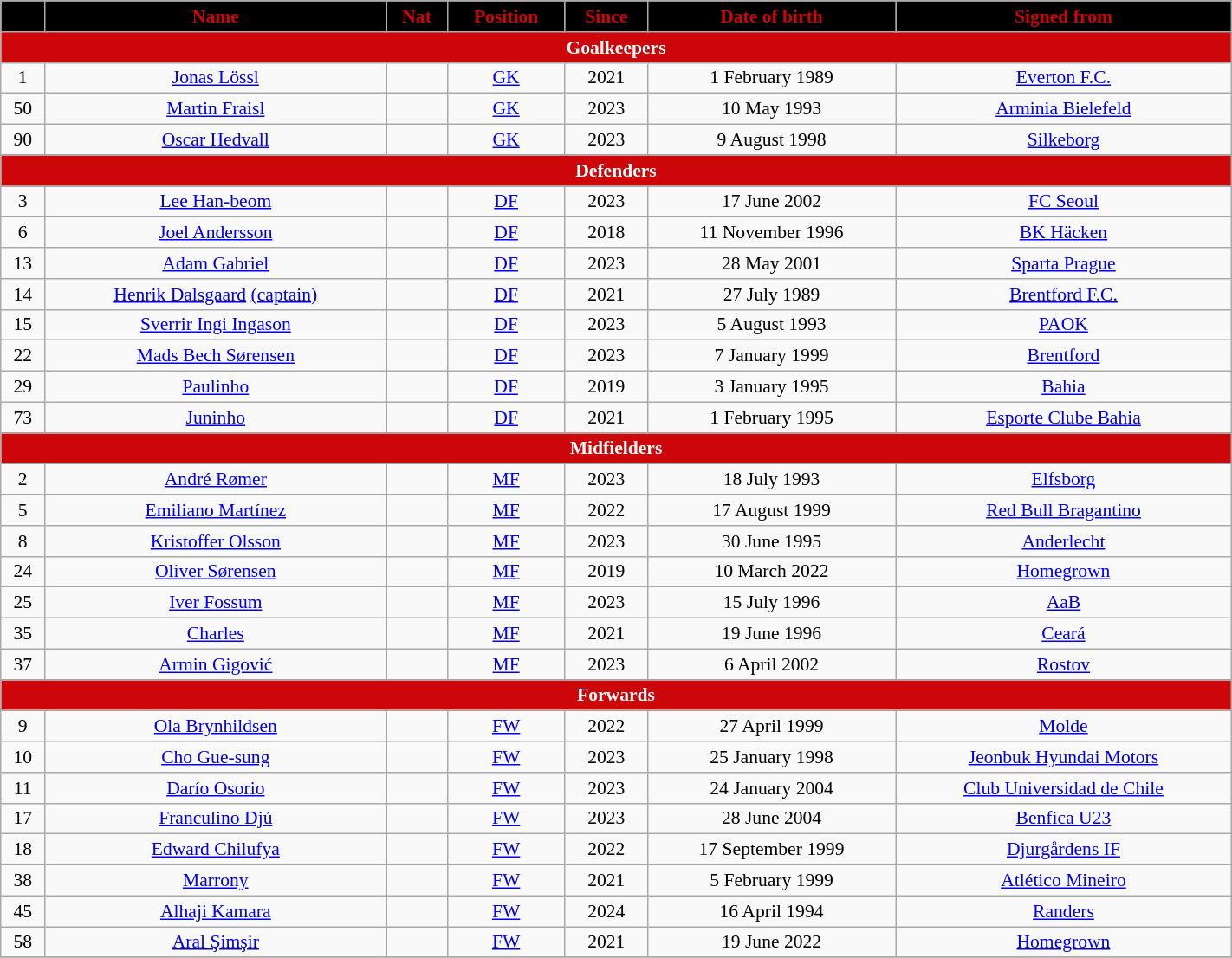<table class="wikitable" style="text-align:center; font-size:90%; width:75%;">
<tr>
<th style="background:#000000; color:#cc0609; text-align:center;"></th>
<th style="background:#000000; color:#cc0609; text-align:center;">Name</th>
<th style="background:#000000; color:#cc0609; text-align:center;">Nat</th>
<th style="background:#000000; color:#cc0609; text-align:center;">Position</th>
<th style="background:#000000; color:#cc0609; text-align:center;">Since</th>
<th style="background:#000000; color:#cc0609; text-align:center;">Date of birth</th>
<th style="background:#000000; color:#cc0609; text-align:center;">Signed from</th>
</tr>
<tr>
<th colspan="7" style="background:#cc0609; color:white; text-align:center;">Goalkeepers</th>
</tr>
<tr>
<td>1</td>
<td><a href='#'>Jonas Lössl</a></td>
<td></td>
<td><a href='#'>GK</a></td>
<td>2021</td>
<td>1 February 1989</td>
<td> <a href='#'>Everton F.C.</a></td>
</tr>
<tr>
<td>50</td>
<td><a href='#'>Martin Fraisl</a></td>
<td></td>
<td><a href='#'>GK</a></td>
<td>2023</td>
<td>10 May 1993</td>
<td> <a href='#'>Arminia Bielefeld</a></td>
</tr>
<tr>
<td>90</td>
<td><a href='#'>Oscar Hedvall</a></td>
<td></td>
<td><a href='#'>GK</a></td>
<td>2023</td>
<td>9 August 1998</td>
<td> <a href='#'>Silkeborg</a></td>
</tr>
<tr>
<th colspan="7" style="background:#cc0609; color:white; text-align:center;">Defenders</th>
</tr>
<tr>
<td>3</td>
<td><a href='#'>Lee Han-beom</a></td>
<td></td>
<td><a href='#'>DF</a></td>
<td>2023</td>
<td>17 June 2002</td>
<td> <a href='#'>FC Seoul</a></td>
</tr>
<tr>
<td>6</td>
<td><a href='#'>Joel Andersson</a></td>
<td></td>
<td><a href='#'>DF</a></td>
<td>2018</td>
<td>11 November 1996</td>
<td> <a href='#'>BK Häcken</a></td>
</tr>
<tr>
<td>13</td>
<td><a href='#'>Adam Gabriel</a></td>
<td></td>
<td><a href='#'>DF</a></td>
<td>2023</td>
<td>28 May 2001</td>
<td> <a href='#'>Sparta Prague</a></td>
</tr>
<tr>
<td>14</td>
<td><a href='#'>Henrik Dalsgaard</a> <a href='#'>(captain)</a></td>
<td></td>
<td><a href='#'>DF</a></td>
<td>2021</td>
<td>27 July 1989</td>
<td> <a href='#'>Brentford F.C.</a></td>
</tr>
<tr>
<td>15</td>
<td><a href='#'>Sverrir Ingi Ingason</a></td>
<td></td>
<td><a href='#'>DF</a></td>
<td>2023</td>
<td>5 August 1993</td>
<td> <a href='#'>PAOK</a></td>
</tr>
<tr>
<td>22</td>
<td><a href='#'>Mads Bech Sørensen</a></td>
<td></td>
<td><a href='#'>DF</a></td>
<td>2023</td>
<td>7 January 1999</td>
<td> <a href='#'>Brentford</a></td>
</tr>
<tr>
<td>29</td>
<td><a href='#'>Paulinho</a></td>
<td></td>
<td><a href='#'>DF</a></td>
<td>2019</td>
<td>3 January 1995</td>
<td> <a href='#'>Bahia</a></td>
</tr>
<tr>
<td>73</td>
<td><a href='#'>Juninho</a></td>
<td></td>
<td><a href='#'>DF</a></td>
<td>2021</td>
<td>1 February 1995</td>
<td> <a href='#'>Esporte Clube Bahia</a></td>
</tr>
<tr>
<th colspan="7" style="background:#cc0609; color:white; text-align:center;">Midfielders</th>
</tr>
<tr>
<td>2</td>
<td><a href='#'>André Rømer</a></td>
<td></td>
<td><a href='#'>MF</a></td>
<td>2023</td>
<td>18 July 1993</td>
<td> <a href='#'>Elfsborg</a></td>
</tr>
<tr>
<td>5</td>
<td><a href='#'>Emiliano Martínez</a></td>
<td></td>
<td><a href='#'>MF</a></td>
<td>2022</td>
<td>17 August 1999</td>
<td> <a href='#'>Red Bull Bragantino</a></td>
</tr>
<tr>
<td>8</td>
<td><a href='#'>Kristoffer Olsson</a></td>
<td></td>
<td><a href='#'>MF</a></td>
<td>2023</td>
<td>30 June 1995</td>
<td> <a href='#'>Anderlecht</a></td>
</tr>
<tr>
<td>24</td>
<td><a href='#'>Oliver Sørensen</a></td>
<td></td>
<td><a href='#'>MF</a></td>
<td>2019</td>
<td>10 March 2022</td>
<td> <a href='#'>Homegrown</a></td>
</tr>
<tr>
<td>25</td>
<td><a href='#'>Iver Fossum</a></td>
<td></td>
<td><a href='#'>MF</a></td>
<td>2023</td>
<td>15 July 1996</td>
<td> <a href='#'>AaB</a></td>
</tr>
<tr>
<td>35</td>
<td><a href='#'>Charles</a></td>
<td></td>
<td><a href='#'>MF</a></td>
<td>2021</td>
<td>19 June 1996</td>
<td> <a href='#'>Ceará</a></td>
</tr>
<tr>
<td>37</td>
<td><a href='#'>Armin Gigović</a></td>
<td></td>
<td><a href='#'>MF</a></td>
<td>2023</td>
<td>6 April 2002</td>
<td> <a href='#'>Rostov</a></td>
</tr>
<tr>
<th colspan="7" style="background:#cc0609; color:white; text-align:center;">Forwards</th>
</tr>
<tr>
<td>9</td>
<td><a href='#'>Ola Brynhildsen</a></td>
<td></td>
<td><a href='#'>FW</a></td>
<td>2022</td>
<td>27 April 1999</td>
<td> <a href='#'>Molde</a></td>
</tr>
<tr>
<td>10</td>
<td><a href='#'>Cho Gue-sung</a></td>
<td></td>
<td><a href='#'>FW</a></td>
<td>2023</td>
<td>25 January 1998</td>
<td> <a href='#'>Jeonbuk Hyundai Motors</a></td>
</tr>
<tr>
<td>11</td>
<td><a href='#'>Darío Osorio</a></td>
<td></td>
<td><a href='#'>FW</a></td>
<td>2023</td>
<td>24 January 2004</td>
<td> <a href='#'>Club Universidad de Chile</a></td>
</tr>
<tr>
<td>17</td>
<td><a href='#'>Franculino Djú</a></td>
<td></td>
<td><a href='#'>FW</a></td>
<td>2023</td>
<td>28 June 2004</td>
<td> <a href='#'>Benfica U23</a></td>
</tr>
<tr>
<td>18</td>
<td><a href='#'>Edward Chilufya</a></td>
<td></td>
<td><a href='#'>FW</a></td>
<td>2022</td>
<td>17 September 1999</td>
<td> <a href='#'>Djurgårdens IF</a></td>
</tr>
<tr>
<td>38</td>
<td><a href='#'>Marrony</a></td>
<td></td>
<td><a href='#'>FW</a></td>
<td>2021</td>
<td>5 February 1999</td>
<td> <a href='#'>Atlético Mineiro</a></td>
</tr>
<tr>
<td>45</td>
<td><a href='#'>Alhaji Kamara</a></td>
<td></td>
<td><a href='#'>FW</a></td>
<td>2024</td>
<td>16 April 1994</td>
<td> <a href='#'>Randers</a></td>
</tr>
<tr>
<td>58</td>
<td><a href='#'>Aral Şimşir</a></td>
<td></td>
<td><a href='#'>FW</a></td>
<td>2021</td>
<td>19 June 2022</td>
<td> <a href='#'>Homegrown</a></td>
</tr>
<tr>
</tr>
</table>
